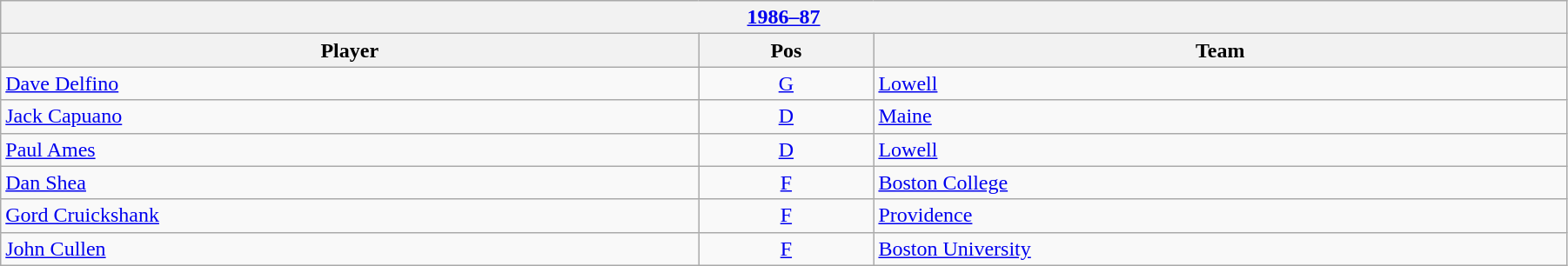<table class="wikitable" width=95%>
<tr>
<th colspan=3><a href='#'>1986–87</a></th>
</tr>
<tr>
<th>Player</th>
<th>Pos</th>
<th>Team</th>
</tr>
<tr>
<td><a href='#'>Dave Delfino</a></td>
<td align=center><a href='#'>G</a></td>
<td><a href='#'>Lowell</a></td>
</tr>
<tr>
<td><a href='#'>Jack Capuano</a></td>
<td align=center><a href='#'>D</a></td>
<td><a href='#'>Maine</a></td>
</tr>
<tr>
<td><a href='#'>Paul Ames</a></td>
<td align=center><a href='#'>D</a></td>
<td><a href='#'>Lowell</a></td>
</tr>
<tr>
<td><a href='#'>Dan Shea</a></td>
<td align=center><a href='#'>F</a></td>
<td><a href='#'>Boston College</a></td>
</tr>
<tr>
<td><a href='#'>Gord Cruickshank</a></td>
<td align=center><a href='#'>F</a></td>
<td><a href='#'>Providence</a></td>
</tr>
<tr>
<td><a href='#'>John Cullen</a></td>
<td align=center><a href='#'>F</a></td>
<td><a href='#'>Boston University</a></td>
</tr>
</table>
